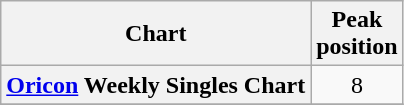<table class="wikitable plainrowheaders" style="text-align:center;">
<tr>
<th>Chart</th>
<th>Peak<br>position</th>
</tr>
<tr>
<th scope="row"><a href='#'>Oricon</a> Weekly Singles Chart</th>
<td style="text-align:center;">8</td>
</tr>
<tr>
</tr>
</table>
